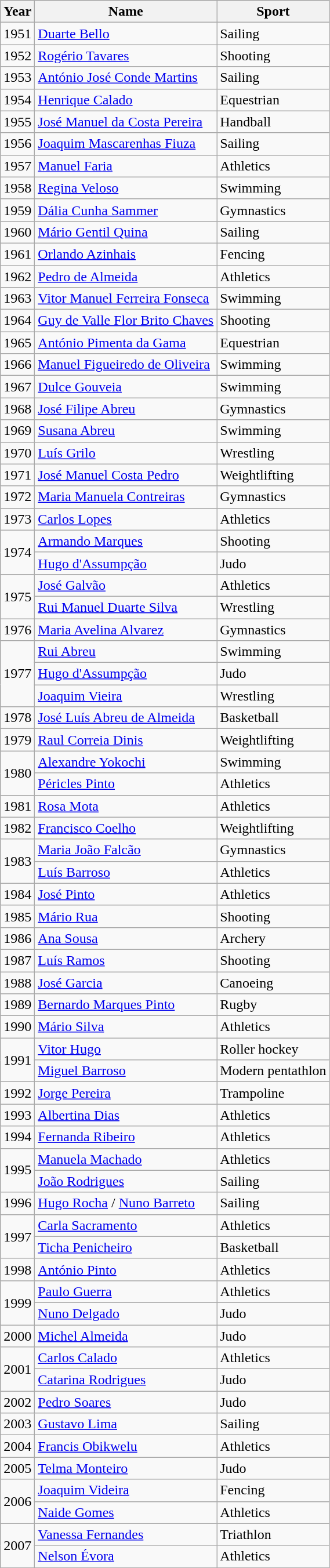<table class="wikitable">
<tr>
<th>Year</th>
<th>Name</th>
<th>Sport</th>
</tr>
<tr>
<td>1951</td>
<td><a href='#'>Duarte Bello</a></td>
<td>Sailing</td>
</tr>
<tr>
<td>1952</td>
<td><a href='#'>Rogério Tavares</a></td>
<td>Shooting</td>
</tr>
<tr>
<td>1953</td>
<td><a href='#'>António José Conde Martins</a></td>
<td>Sailing</td>
</tr>
<tr>
<td>1954</td>
<td><a href='#'>Henrique Calado</a></td>
<td>Equestrian</td>
</tr>
<tr>
<td>1955</td>
<td><a href='#'>José Manuel da Costa Pereira</a></td>
<td>Handball</td>
</tr>
<tr>
<td>1956</td>
<td><a href='#'>Joaquim Mascarenhas Fiuza</a></td>
<td>Sailing</td>
</tr>
<tr>
<td>1957</td>
<td><a href='#'>Manuel Faria</a></td>
<td>Athletics</td>
</tr>
<tr>
<td>1958</td>
<td><a href='#'>Regina Veloso</a></td>
<td>Swimming</td>
</tr>
<tr>
<td>1959</td>
<td><a href='#'>Dália Cunha Sammer</a></td>
<td>Gymnastics</td>
</tr>
<tr>
<td>1960</td>
<td><a href='#'>Mário Gentil Quina</a></td>
<td>Sailing</td>
</tr>
<tr>
<td>1961</td>
<td><a href='#'>Orlando Azinhais</a></td>
<td>Fencing</td>
</tr>
<tr>
<td>1962</td>
<td><a href='#'>Pedro de Almeida</a></td>
<td>Athletics</td>
</tr>
<tr>
<td>1963</td>
<td><a href='#'>Vitor Manuel Ferreira Fonseca</a></td>
<td>Swimming</td>
</tr>
<tr>
<td>1964</td>
<td><a href='#'>Guy de Valle Flor Brito Chaves</a></td>
<td>Shooting</td>
</tr>
<tr>
<td>1965</td>
<td><a href='#'>António Pimenta da Gama</a></td>
<td>Equestrian</td>
</tr>
<tr>
<td>1966</td>
<td><a href='#'>Manuel Figueiredo de Oliveira</a></td>
<td>Swimming</td>
</tr>
<tr>
<td>1967</td>
<td><a href='#'>Dulce Gouveia</a></td>
<td>Swimming</td>
</tr>
<tr>
<td>1968</td>
<td><a href='#'>José Filipe Abreu</a></td>
<td>Gymnastics</td>
</tr>
<tr>
<td>1969</td>
<td><a href='#'>Susana Abreu</a></td>
<td>Swimming</td>
</tr>
<tr>
<td>1970</td>
<td><a href='#'>Luís Grilo</a></td>
<td>Wrestling</td>
</tr>
<tr>
<td>1971</td>
<td><a href='#'>José Manuel Costa Pedro</a></td>
<td>Weightlifting</td>
</tr>
<tr>
<td>1972</td>
<td><a href='#'>Maria Manuela Contreiras</a></td>
<td>Gymnastics</td>
</tr>
<tr>
<td>1973</td>
<td><a href='#'>Carlos Lopes</a></td>
<td>Athletics</td>
</tr>
<tr>
<td rowspan=2>1974</td>
<td><a href='#'>Armando Marques</a></td>
<td>Shooting</td>
</tr>
<tr>
<td><a href='#'>Hugo d'Assumpção</a></td>
<td>Judo</td>
</tr>
<tr>
<td rowspan=2>1975</td>
<td><a href='#'>José Galvão</a></td>
<td>Athletics</td>
</tr>
<tr>
<td><a href='#'>Rui Manuel Duarte Silva</a></td>
<td>Wrestling</td>
</tr>
<tr>
<td>1976</td>
<td><a href='#'>Maria Avelina Alvarez</a></td>
<td>Gymnastics</td>
</tr>
<tr>
<td rowspan=3>1977</td>
<td><a href='#'>Rui Abreu</a></td>
<td>Swimming</td>
</tr>
<tr>
<td><a href='#'>Hugo d'Assumpção</a></td>
<td>Judo</td>
</tr>
<tr>
<td><a href='#'>Joaquim Vieira</a></td>
<td>Wrestling</td>
</tr>
<tr>
<td>1978</td>
<td><a href='#'>José Luís Abreu de Almeida</a></td>
<td>Basketball</td>
</tr>
<tr>
<td>1979</td>
<td><a href='#'>Raul Correia Dinis</a></td>
<td>Weightlifting</td>
</tr>
<tr>
<td rowspan=2>1980</td>
<td><a href='#'>Alexandre Yokochi</a></td>
<td>Swimming</td>
</tr>
<tr>
<td><a href='#'>Péricles Pinto</a></td>
<td>Athletics</td>
</tr>
<tr>
<td>1981</td>
<td><a href='#'>Rosa Mota</a></td>
<td>Athletics</td>
</tr>
<tr>
<td>1982</td>
<td><a href='#'>Francisco Coelho</a></td>
<td>Weightlifting</td>
</tr>
<tr>
<td rowspan=2>1983</td>
<td><a href='#'>Maria João Falcão</a></td>
<td>Gymnastics</td>
</tr>
<tr>
<td><a href='#'>Luís Barroso</a></td>
<td>Athletics</td>
</tr>
<tr>
<td>1984</td>
<td><a href='#'>José Pinto</a></td>
<td>Athletics</td>
</tr>
<tr>
<td>1985</td>
<td><a href='#'>Mário Rua</a></td>
<td>Shooting</td>
</tr>
<tr>
<td>1986</td>
<td><a href='#'>Ana Sousa</a></td>
<td>Archery</td>
</tr>
<tr>
<td>1987</td>
<td><a href='#'>Luís Ramos</a></td>
<td>Shooting</td>
</tr>
<tr>
<td>1988</td>
<td><a href='#'>José Garcia</a></td>
<td>Canoeing</td>
</tr>
<tr>
<td>1989</td>
<td><a href='#'>Bernardo Marques Pinto</a></td>
<td>Rugby</td>
</tr>
<tr>
<td>1990</td>
<td><a href='#'>Mário Silva</a></td>
<td>Athletics</td>
</tr>
<tr>
<td rowspan=2>1991</td>
<td><a href='#'>Vitor Hugo</a></td>
<td>Roller hockey</td>
</tr>
<tr>
<td><a href='#'>Miguel Barroso</a></td>
<td>Modern pentathlon</td>
</tr>
<tr>
<td>1992</td>
<td><a href='#'>Jorge Pereira</a></td>
<td>Trampoline</td>
</tr>
<tr>
<td>1993</td>
<td><a href='#'>Albertina Dias</a></td>
<td>Athletics</td>
</tr>
<tr>
<td>1994</td>
<td><a href='#'>Fernanda Ribeiro</a></td>
<td>Athletics</td>
</tr>
<tr>
<td rowspan=2>1995</td>
<td><a href='#'>Manuela Machado</a></td>
<td>Athletics</td>
</tr>
<tr>
<td><a href='#'>João Rodrigues</a></td>
<td>Sailing</td>
</tr>
<tr>
<td>1996</td>
<td><a href='#'>Hugo Rocha</a> / <a href='#'>Nuno Barreto</a></td>
<td>Sailing</td>
</tr>
<tr>
<td rowspan=2>1997</td>
<td><a href='#'>Carla Sacramento</a></td>
<td>Athletics</td>
</tr>
<tr>
<td><a href='#'>Ticha Penicheiro</a></td>
<td>Basketball</td>
</tr>
<tr>
<td>1998</td>
<td><a href='#'>António Pinto</a></td>
<td>Athletics</td>
</tr>
<tr>
<td rowspan=2>1999</td>
<td><a href='#'>Paulo Guerra</a></td>
<td>Athletics</td>
</tr>
<tr>
<td><a href='#'>Nuno Delgado</a></td>
<td>Judo</td>
</tr>
<tr>
<td>2000</td>
<td><a href='#'>Michel Almeida</a></td>
<td>Judo</td>
</tr>
<tr>
<td rowspan=2>2001</td>
<td><a href='#'>Carlos Calado</a></td>
<td>Athletics</td>
</tr>
<tr>
<td><a href='#'>Catarina Rodrigues</a></td>
<td>Judo</td>
</tr>
<tr>
<td>2002</td>
<td><a href='#'>Pedro Soares</a></td>
<td>Judo</td>
</tr>
<tr>
<td>2003</td>
<td><a href='#'>Gustavo Lima</a></td>
<td>Sailing</td>
</tr>
<tr>
<td>2004</td>
<td><a href='#'>Francis Obikwelu</a></td>
<td>Athletics</td>
</tr>
<tr>
<td>2005</td>
<td><a href='#'>Telma Monteiro</a></td>
<td>Judo</td>
</tr>
<tr>
<td rowspan="2">2006</td>
<td><a href='#'>Joaquim Videira</a></td>
<td>Fencing</td>
</tr>
<tr>
<td><a href='#'>Naide Gomes</a></td>
<td>Athletics</td>
</tr>
<tr>
<td rowspan="2">2007</td>
<td><a href='#'>Vanessa Fernandes</a></td>
<td>Triathlon</td>
</tr>
<tr>
<td><a href='#'>Nelson Évora</a></td>
<td>Athletics</td>
</tr>
</table>
